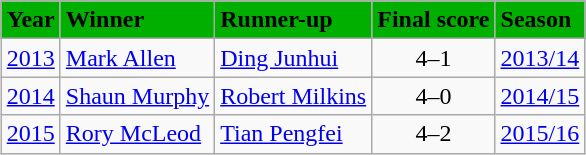<table class="wikitable" style="margin: auto">
<tr>
<th style="text-align: center; background-color: #00af00">Year</th>
<th style="text-align: left; background-color: #00af00">Winner</th>
<th style="text-align: left; background-color: #00af00">Runner-up</th>
<th style="text-align: left; background-color: #00af00">Final score</th>
<th style="text-align: left; background-color: #00af00">Season</th>
</tr>
<tr>
<td><a href='#'>2013</a></td>
<td> <a href='#'>Mark Allen</a></td>
<td> <a href='#'>Ding Junhui</a></td>
<td style="text-align: center">4–1</td>
<td><a href='#'>2013/14</a></td>
</tr>
<tr>
<td><a href='#'>2014</a></td>
<td> <a href='#'>Shaun Murphy</a></td>
<td> <a href='#'>Robert Milkins</a></td>
<td style="text-align: center">4–0</td>
<td><a href='#'>2014/15</a></td>
</tr>
<tr>
<td><a href='#'>2015</a></td>
<td> <a href='#'>Rory McLeod</a></td>
<td> <a href='#'>Tian Pengfei</a></td>
<td style="text-align: center">4–2</td>
<td><a href='#'>2015/16</a></td>
</tr>
</table>
